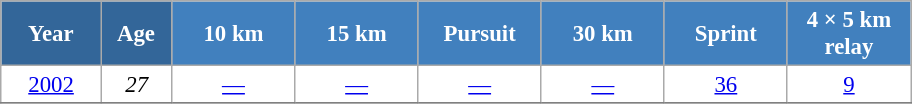<table class="wikitable" style="font-size:95%; text-align:center; border:grey solid 1px; border-collapse:collapse; background:#ffffff;">
<tr>
<th style="background-color:#369; color:white; width:60px;"> Year </th>
<th style="background-color:#369; color:white; width:40px;"> Age </th>
<th style="background-color:#4180be; color:white; width:75px;"> 10 km </th>
<th style="background-color:#4180be; color:white; width:75px;"> 15 km </th>
<th style="background-color:#4180be; color:white; width:75px;"> Pursuit </th>
<th style="background-color:#4180be; color:white; width:75px;"> 30 km </th>
<th style="background-color:#4180be; color:white; width:75px;"> Sprint </th>
<th style="background-color:#4180be; color:white; width:75px;"> 4 × 5 km <br> relay </th>
</tr>
<tr>
<td><a href='#'>2002</a></td>
<td><em>27</em></td>
<td><a href='#'>—</a></td>
<td><a href='#'>—</a></td>
<td><a href='#'>—</a></td>
<td><a href='#'>—</a></td>
<td><a href='#'>36</a></td>
<td><a href='#'>9</a></td>
</tr>
<tr>
</tr>
</table>
